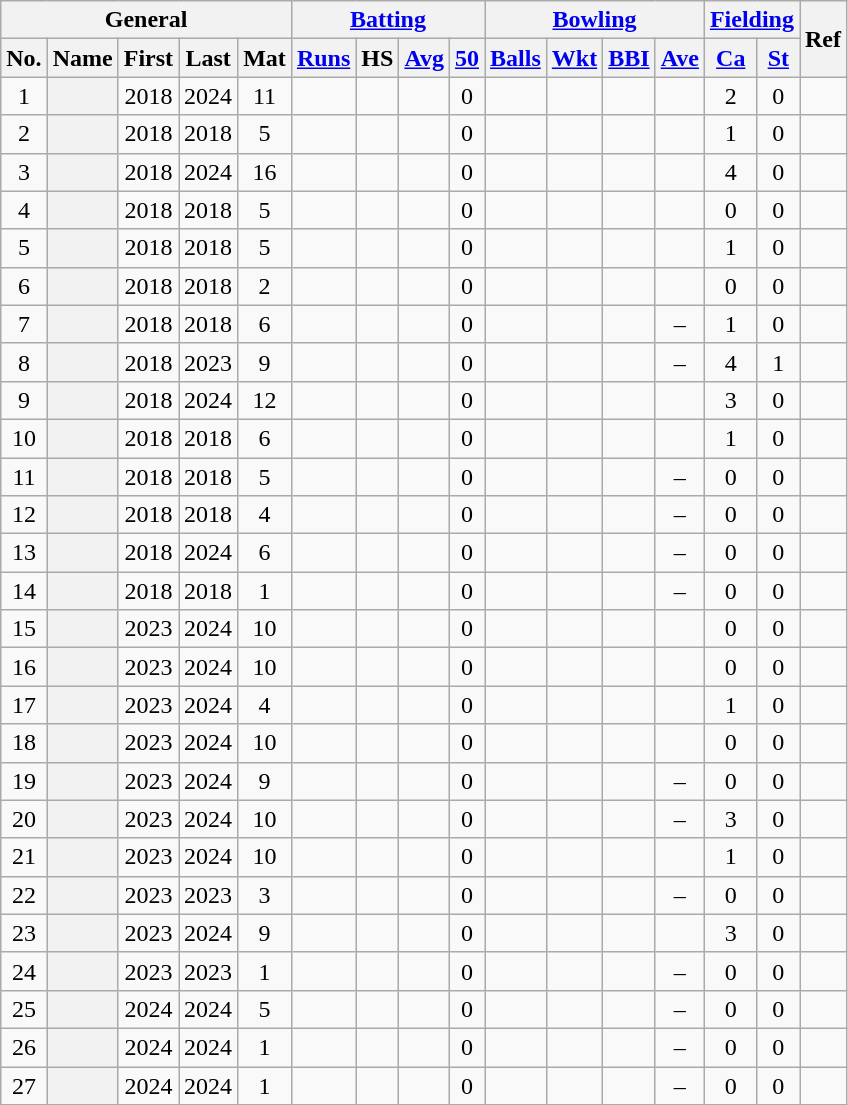<table class="wikitable plainrowheaders sortable">
<tr align="center">
<th scope="col" colspan=5 class="unsortable">General</th>
<th scope="col" colspan=4 class="unsortable"><a href='#'>Batting</a></th>
<th scope="col" colspan=4 class="unsortable"><a href='#'>Bowling</a></th>
<th scope="col" colspan=2 class="unsortable"><a href='#'>Fielding</a></th>
<th scope="col" rowspan=2 class="unsortable">Ref</th>
</tr>
<tr align="center">
<th scope="col">No.</th>
<th scope="col">Name</th>
<th scope="col">First</th>
<th scope="col">Last</th>
<th scope="col">Mat</th>
<th scope="col"><a href='#'>Runs</a></th>
<th scope="col">HS</th>
<th scope="col"><a href='#'>Avg</a></th>
<th scope="col"><a href='#'>50</a></th>
<th scope="col"><a href='#'>Balls</a></th>
<th scope="col"><a href='#'>Wkt</a></th>
<th scope="col"><a href='#'>BBI</a></th>
<th scope="col"><a href='#'>Ave</a></th>
<th scope="col"><a href='#'>Ca</a></th>
<th scope="col"><a href='#'>St</a></th>
</tr>
<tr align="center">
<td>1</td>
<th scope="row"></th>
<td>2018</td>
<td>2024</td>
<td>11</td>
<td></td>
<td></td>
<td></td>
<td>0</td>
<td></td>
<td></td>
<td></td>
<td></td>
<td>2</td>
<td>0</td>
<td></td>
</tr>
<tr align="center">
<td>2</td>
<th scope="row"></th>
<td>2018</td>
<td>2018</td>
<td>5</td>
<td></td>
<td></td>
<td></td>
<td>0</td>
<td></td>
<td></td>
<td></td>
<td></td>
<td>1</td>
<td>0</td>
<td></td>
</tr>
<tr align="center">
<td>3</td>
<th scope="row"></th>
<td>2018</td>
<td>2024</td>
<td>16</td>
<td></td>
<td></td>
<td></td>
<td>0</td>
<td></td>
<td></td>
<td></td>
<td></td>
<td>4</td>
<td>0</td>
<td></td>
</tr>
<tr align="center">
<td>4</td>
<th scope="row"></th>
<td>2018</td>
<td>2018</td>
<td>5</td>
<td></td>
<td></td>
<td></td>
<td>0</td>
<td></td>
<td></td>
<td></td>
<td></td>
<td>0</td>
<td>0</td>
<td></td>
</tr>
<tr align="center">
<td>5</td>
<th scope="row"></th>
<td>2018</td>
<td>2018</td>
<td>5</td>
<td></td>
<td></td>
<td></td>
<td>0</td>
<td></td>
<td></td>
<td></td>
<td></td>
<td>1</td>
<td>0</td>
<td></td>
</tr>
<tr align="center">
<td>6</td>
<th scope="row"></th>
<td>2018</td>
<td>2018</td>
<td>2</td>
<td></td>
<td></td>
<td></td>
<td>0</td>
<td></td>
<td></td>
<td></td>
<td></td>
<td>0</td>
<td>0</td>
<td></td>
</tr>
<tr align="center">
<td>7</td>
<th scope="row"></th>
<td>2018</td>
<td>2018</td>
<td>6</td>
<td></td>
<td></td>
<td></td>
<td>0</td>
<td></td>
<td></td>
<td></td>
<td>–</td>
<td>1</td>
<td>0</td>
<td></td>
</tr>
<tr align="center">
<td>8</td>
<th scope="row"></th>
<td>2018</td>
<td>2023</td>
<td>9</td>
<td></td>
<td></td>
<td></td>
<td>0</td>
<td></td>
<td></td>
<td></td>
<td>–</td>
<td>4</td>
<td>1</td>
<td></td>
</tr>
<tr align="center">
<td>9</td>
<th scope="row"></th>
<td>2018</td>
<td>2024</td>
<td>12</td>
<td></td>
<td></td>
<td></td>
<td>0</td>
<td></td>
<td></td>
<td></td>
<td></td>
<td>3</td>
<td>0</td>
<td></td>
</tr>
<tr align="center">
<td>10</td>
<th scope="row"></th>
<td>2018</td>
<td>2018</td>
<td>6</td>
<td></td>
<td></td>
<td></td>
<td>0</td>
<td></td>
<td></td>
<td></td>
<td></td>
<td>1</td>
<td>0</td>
<td></td>
</tr>
<tr align="center">
<td>11</td>
<th scope="row"></th>
<td>2018</td>
<td>2018</td>
<td>5</td>
<td></td>
<td></td>
<td></td>
<td>0</td>
<td></td>
<td></td>
<td></td>
<td>–</td>
<td>0</td>
<td>0</td>
<td></td>
</tr>
<tr align="center">
<td>12</td>
<th scope="row"></th>
<td>2018</td>
<td>2018</td>
<td>4</td>
<td></td>
<td></td>
<td></td>
<td>0</td>
<td></td>
<td></td>
<td></td>
<td>–</td>
<td>0</td>
<td>0</td>
<td></td>
</tr>
<tr align="center">
<td>13</td>
<th scope="row"></th>
<td>2018</td>
<td>2024</td>
<td>6</td>
<td></td>
<td></td>
<td></td>
<td>0</td>
<td></td>
<td></td>
<td></td>
<td>–</td>
<td>0</td>
<td>0</td>
<td></td>
</tr>
<tr align="center">
<td>14</td>
<th scope="row"></th>
<td>2018</td>
<td>2018</td>
<td>1</td>
<td></td>
<td></td>
<td></td>
<td>0</td>
<td></td>
<td></td>
<td></td>
<td>–</td>
<td>0</td>
<td>0</td>
<td></td>
</tr>
<tr align="center">
<td>15</td>
<th scope="row"></th>
<td>2023</td>
<td>2024</td>
<td>10</td>
<td></td>
<td></td>
<td></td>
<td>0</td>
<td></td>
<td></td>
<td></td>
<td></td>
<td>0</td>
<td>0</td>
<td></td>
</tr>
<tr align="center">
<td>16</td>
<th scope="row"></th>
<td>2023</td>
<td>2024</td>
<td>10</td>
<td></td>
<td></td>
<td></td>
<td>0</td>
<td></td>
<td></td>
<td></td>
<td></td>
<td>0</td>
<td>0</td>
<td></td>
</tr>
<tr align="center">
<td>17</td>
<th scope="row"></th>
<td>2023</td>
<td>2024</td>
<td>4</td>
<td></td>
<td></td>
<td></td>
<td>0</td>
<td></td>
<td></td>
<td></td>
<td></td>
<td>1</td>
<td>0</td>
<td></td>
</tr>
<tr align="center">
<td>18</td>
<th scope="row"></th>
<td>2023</td>
<td>2024</td>
<td>10</td>
<td></td>
<td></td>
<td></td>
<td>0</td>
<td></td>
<td></td>
<td></td>
<td></td>
<td>0</td>
<td>0</td>
<td></td>
</tr>
<tr align="center">
<td>19</td>
<th scope="row"></th>
<td>2023</td>
<td>2024</td>
<td>9</td>
<td></td>
<td></td>
<td></td>
<td>0</td>
<td></td>
<td></td>
<td></td>
<td>–</td>
<td>0</td>
<td>0</td>
<td></td>
</tr>
<tr align="center">
<td>20</td>
<th scope="row"></th>
<td>2023</td>
<td>2024</td>
<td>10</td>
<td></td>
<td></td>
<td></td>
<td>0</td>
<td></td>
<td></td>
<td></td>
<td>–</td>
<td>3</td>
<td>0</td>
<td></td>
</tr>
<tr align="center">
<td>21</td>
<th scope="row"></th>
<td>2023</td>
<td>2024</td>
<td>10</td>
<td></td>
<td></td>
<td></td>
<td>0</td>
<td></td>
<td></td>
<td></td>
<td></td>
<td>1</td>
<td>0</td>
<td></td>
</tr>
<tr align="center">
<td>22</td>
<th scope="row"></th>
<td>2023</td>
<td>2023</td>
<td>3</td>
<td></td>
<td></td>
<td></td>
<td>0</td>
<td></td>
<td></td>
<td></td>
<td>–</td>
<td>0</td>
<td>0</td>
<td></td>
</tr>
<tr align="center">
<td>23</td>
<th scope="row"></th>
<td>2023</td>
<td>2024</td>
<td>9</td>
<td></td>
<td></td>
<td></td>
<td>0</td>
<td></td>
<td></td>
<td></td>
<td></td>
<td>3</td>
<td>0</td>
<td></td>
</tr>
<tr align="center">
<td>24</td>
<th scope="row"></th>
<td>2023</td>
<td>2023</td>
<td>1</td>
<td></td>
<td></td>
<td></td>
<td>0</td>
<td></td>
<td></td>
<td></td>
<td>–</td>
<td>0</td>
<td>0</td>
<td></td>
</tr>
<tr align="center">
<td>25</td>
<th scope="row"></th>
<td>2024</td>
<td>2024</td>
<td>5</td>
<td></td>
<td></td>
<td></td>
<td>0</td>
<td></td>
<td></td>
<td></td>
<td>–</td>
<td>0</td>
<td>0</td>
<td></td>
</tr>
<tr align="center">
<td>26</td>
<th scope="row"></th>
<td>2024</td>
<td>2024</td>
<td>1</td>
<td></td>
<td></td>
<td></td>
<td>0</td>
<td></td>
<td></td>
<td></td>
<td>–</td>
<td>0</td>
<td>0</td>
<td></td>
</tr>
<tr align="center">
<td>27</td>
<th scope="row"></th>
<td>2024</td>
<td>2024</td>
<td>1</td>
<td></td>
<td></td>
<td></td>
<td>0</td>
<td></td>
<td></td>
<td></td>
<td>–</td>
<td>0</td>
<td>0</td>
<td></td>
</tr>
</table>
